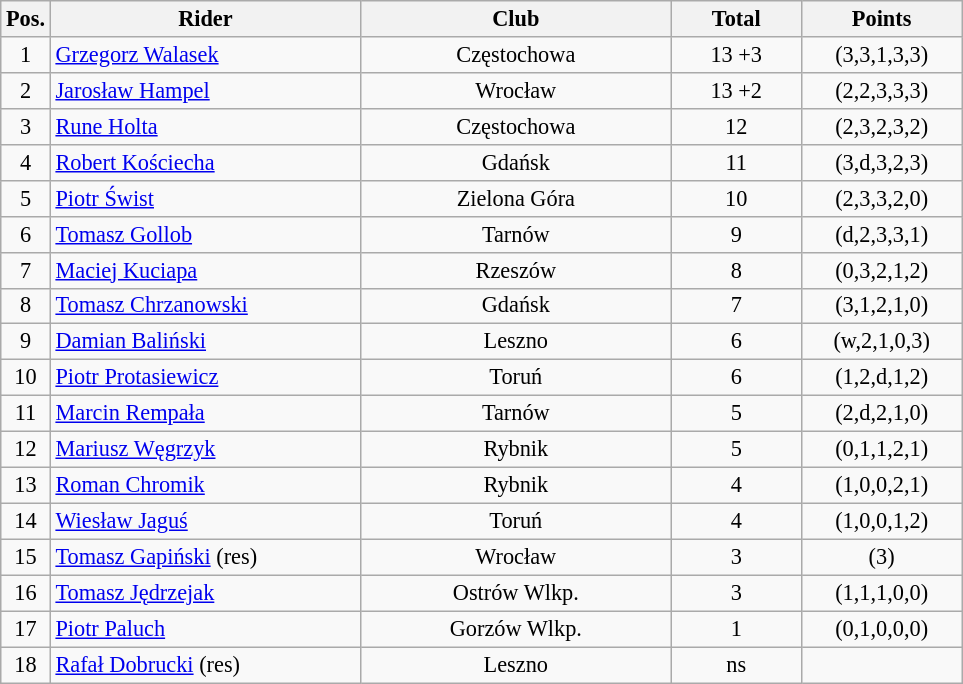<table class=wikitable style="font-size:93%;">
<tr>
<th width=25px>Pos.</th>
<th width=200px>Rider</th>
<th width=200px>Club</th>
<th width=80px>Total</th>
<th width=100px>Points</th>
</tr>
<tr align=center>
<td>1</td>
<td align=left><a href='#'>Grzegorz Walasek</a></td>
<td>Częstochowa</td>
<td>13 +3</td>
<td>(3,3,1,3,3)</td>
</tr>
<tr align=center>
<td>2</td>
<td align=left><a href='#'>Jarosław Hampel</a></td>
<td>Wrocław</td>
<td>13 +2</td>
<td>(2,2,3,3,3)</td>
</tr>
<tr align=center>
<td>3</td>
<td align=left><a href='#'>Rune Holta</a></td>
<td>Częstochowa</td>
<td>12</td>
<td>(2,3,2,3,2)</td>
</tr>
<tr align=center>
<td>4</td>
<td align=left><a href='#'>Robert Kościecha</a></td>
<td>Gdańsk</td>
<td>11</td>
<td>(3,d,3,2,3)</td>
</tr>
<tr align=center>
<td>5</td>
<td align=left><a href='#'>Piotr Świst</a></td>
<td>Zielona Góra</td>
<td>10</td>
<td>(2,3,3,2,0)</td>
</tr>
<tr align=center>
<td>6</td>
<td align=left><a href='#'>Tomasz Gollob</a></td>
<td>Tarnów</td>
<td>9</td>
<td>(d,2,3,3,1)</td>
</tr>
<tr align=center>
<td>7</td>
<td align=left><a href='#'>Maciej Kuciapa</a></td>
<td>Rzeszów</td>
<td>8</td>
<td>(0,3,2,1,2)</td>
</tr>
<tr align=center>
<td>8</td>
<td align=left><a href='#'>Tomasz Chrzanowski</a></td>
<td>Gdańsk</td>
<td>7</td>
<td>(3,1,2,1,0)</td>
</tr>
<tr align=center>
<td>9</td>
<td align=left><a href='#'>Damian Baliński</a></td>
<td>Leszno</td>
<td>6</td>
<td>(w,2,1,0,3)</td>
</tr>
<tr align=center>
<td>10</td>
<td align=left><a href='#'>Piotr Protasiewicz</a></td>
<td>Toruń</td>
<td>6</td>
<td>(1,2,d,1,2)</td>
</tr>
<tr align=center>
<td>11</td>
<td align=left><a href='#'>Marcin Rempała</a></td>
<td>Tarnów</td>
<td>5</td>
<td>(2,d,2,1,0)</td>
</tr>
<tr align=center>
<td>12</td>
<td align=left><a href='#'>Mariusz Węgrzyk</a></td>
<td>Rybnik</td>
<td>5</td>
<td>(0,1,1,2,1)</td>
</tr>
<tr align=center>
<td>13</td>
<td align=left><a href='#'>Roman Chromik</a></td>
<td>Rybnik</td>
<td>4</td>
<td>(1,0,0,2,1)</td>
</tr>
<tr align=center>
<td>14</td>
<td align=left><a href='#'>Wiesław Jaguś</a></td>
<td>Toruń</td>
<td>4</td>
<td>(1,0,0,1,2)</td>
</tr>
<tr align=center>
<td>15</td>
<td align=left><a href='#'>Tomasz Gapiński</a> (res)</td>
<td>Wrocław</td>
<td>3</td>
<td>(3)</td>
</tr>
<tr align=center>
<td>16</td>
<td align=left><a href='#'>Tomasz Jędrzejak</a></td>
<td>Ostrów Wlkp.</td>
<td>3</td>
<td>(1,1,1,0,0)</td>
</tr>
<tr align=center>
<td>17</td>
<td align=left><a href='#'>Piotr Paluch</a></td>
<td>Gorzów Wlkp.</td>
<td>1</td>
<td>(0,1,0,0,0)</td>
</tr>
<tr align=center>
<td>18</td>
<td align=left><a href='#'>Rafał Dobrucki</a> (res)</td>
<td>Leszno</td>
<td>ns</td>
<td></td>
</tr>
</table>
